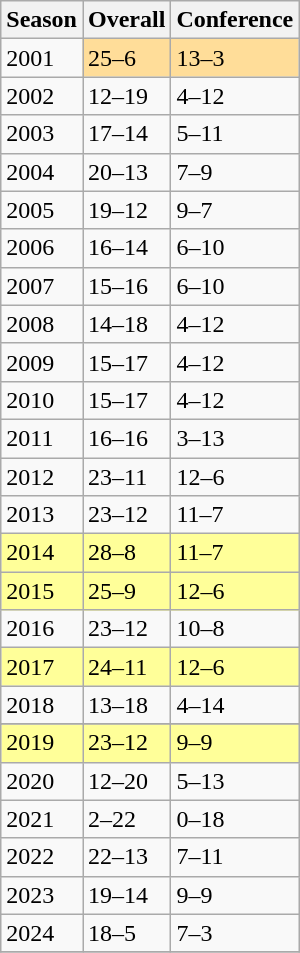<table class="wikitable">
<tr>
<th>Season</th>
<th>Overall</th>
<th>Conference</th>
</tr>
<tr>
<td>2001</td>
<td style="background:#fd9;">25–6</td>
<td style="background:#fd9;">13–3</td>
</tr>
<tr>
<td>2002</td>
<td>12–19</td>
<td>4–12</td>
</tr>
<tr>
<td>2003</td>
<td>17–14</td>
<td>5–11</td>
</tr>
<tr>
<td>2004</td>
<td>20–13</td>
<td>7–9</td>
</tr>
<tr>
<td>2005</td>
<td>19–12</td>
<td>9–7</td>
</tr>
<tr>
<td>2006</td>
<td>16–14</td>
<td>6–10</td>
</tr>
<tr>
<td>2007</td>
<td>15–16</td>
<td>6–10</td>
</tr>
<tr>
<td>2008</td>
<td>14–18</td>
<td>4–12</td>
</tr>
<tr>
<td>2009</td>
<td>15–17</td>
<td>4–12</td>
</tr>
<tr>
<td>2010</td>
<td>15–17</td>
<td>4–12</td>
</tr>
<tr>
<td>2011</td>
<td>16–16</td>
<td>3–13</td>
</tr>
<tr>
<td>2012</td>
<td>23–11</td>
<td>12–6</td>
</tr>
<tr>
<td>2013</td>
<td>23–12</td>
<td>11–7</td>
</tr>
<tr style="background:#ff9;">
<td>2014</td>
<td style="background:#ff9;">28–8</td>
<td style="background:#ff9;">11–7</td>
</tr>
<tr style="background:#ff9;">
<td>2015</td>
<td style="background:#ff9;">25–9</td>
<td style="background:#ff9;">12–6</td>
</tr>
<tr>
<td>2016</td>
<td>23–12</td>
<td>10–8</td>
</tr>
<tr style="background:#ff9;">
<td>2017</td>
<td style="background:#ff9;">24–11</td>
<td style="background:#ff9;">12–6</td>
</tr>
<tr>
<td>2018</td>
<td>13–18</td>
<td>4–14</td>
</tr>
<tr>
</tr>
<tr style="background:#ff9;">
<td>2019</td>
<td style="background:#ff9;">23–12</td>
<td style="background:#ff9;">9–9</td>
</tr>
<tr>
<td>2020</td>
<td>12–20</td>
<td>5–13</td>
</tr>
<tr>
<td>2021</td>
<td>2–22</td>
<td>0–18</td>
</tr>
<tr>
<td>2022</td>
<td>22–13</td>
<td>7–11</td>
</tr>
<tr>
<td>2023</td>
<td>19–14</td>
<td>9–9</td>
</tr>
<tr>
<td>2024</td>
<td>18–5</td>
<td>7–3</td>
</tr>
<tr>
</tr>
</table>
